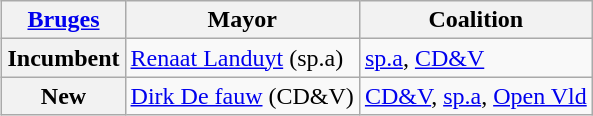<table class="wikitable" style="float:right;margin-left:1em;">
<tr>
<th><a href='#'>Bruges</a></th>
<th>Mayor</th>
<th>Coalition</th>
</tr>
<tr>
<th>Incumbent</th>
<td><a href='#'>Renaat Landuyt</a> (sp.a)</td>
<td><a href='#'>sp.a</a>, <a href='#'>CD&V</a></td>
</tr>
<tr>
<th>New</th>
<td><a href='#'>Dirk De fauw</a> (CD&V)</td>
<td><a href='#'>CD&V</a>, <a href='#'>sp.a</a>, <a href='#'>Open Vld</a></td>
</tr>
</table>
